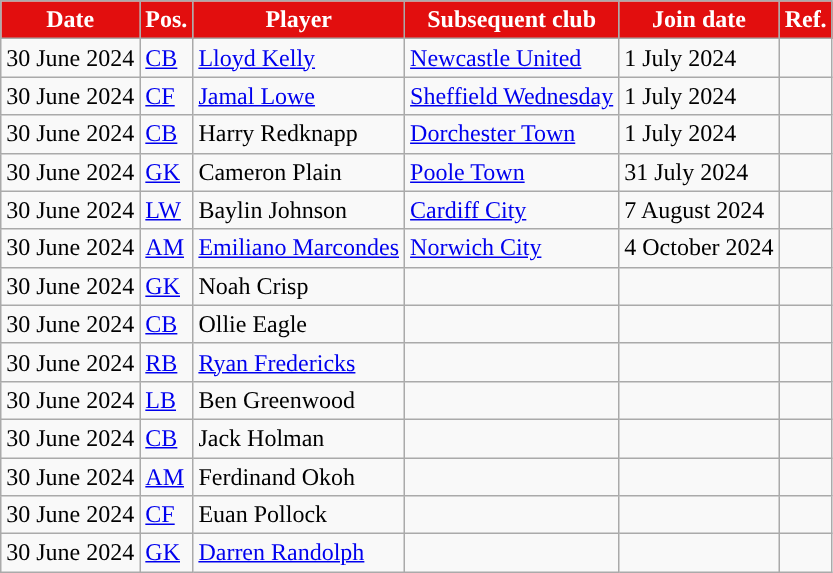<table class="wikitable plainrowheaders sortable">
<tr>
<th style="background:#e20e0e;color:#FFFFFF;">Date</th>
<th style="background:#e20e0e;color:#FFFFFF;">Pos.</th>
<th style="background:#e20e0e;color:#FFFFFF;">Player</th>
<th style="background:#e20e0e;color:#FFFFFF;">Subsequent club</th>
<th style="background:#e20e0e;color:#FFFFFF;">Join date</th>
<th style="background:#e20e0e;color:#FFFFFF;">Ref.</th>
</tr>
<tr>
<td>30 June 2024</td>
<td><a href='#'>CB</a></td>
<td> <a href='#'>Lloyd Kelly</a></td>
<td> <a href='#'>Newcastle United</a></td>
<td>1 July 2024</td>
<td></td>
</tr>
<tr>
<td>30 June 2024</td>
<td><a href='#'>CF</a></td>
<td> <a href='#'>Jamal Lowe</a></td>
<td> <a href='#'>Sheffield Wednesday</a></td>
<td>1 July 2024</td>
<td></td>
</tr>
<tr>
<td>30 June 2024</td>
<td><a href='#'>CB</a></td>
<td> Harry Redknapp</td>
<td> <a href='#'>Dorchester Town</a></td>
<td>1 July 2024</td>
<td></td>
</tr>
<tr>
<td>30 June 2024</td>
<td><a href='#'>GK</a></td>
<td> Cameron Plain</td>
<td> <a href='#'>Poole Town</a></td>
<td>31 July 2024</td>
<td></td>
</tr>
<tr>
<td>30 June 2024</td>
<td><a href='#'>LW</a></td>
<td> Baylin Johnson</td>
<td> <a href='#'>Cardiff City</a></td>
<td>7 August 2024</td>
<td></td>
</tr>
<tr>
<td>30 June 2024</td>
<td><a href='#'>AM</a></td>
<td> <a href='#'>Emiliano Marcondes</a></td>
<td> <a href='#'>Norwich City</a></td>
<td>4 October 2024</td>
<td></td>
</tr>
<tr>
<td>30 June 2024</td>
<td><a href='#'>GK</a></td>
<td> Noah Crisp</td>
<td></td>
<td></td>
<td></td>
</tr>
<tr>
<td>30 June 2024</td>
<td><a href='#'>CB</a></td>
<td> Ollie Eagle</td>
<td></td>
<td></td>
<td></td>
</tr>
<tr>
<td>30 June 2024</td>
<td><a href='#'>RB</a></td>
<td> <a href='#'>Ryan Fredericks</a></td>
<td></td>
<td></td>
<td></td>
</tr>
<tr>
<td>30 June 2024</td>
<td><a href='#'>LB</a></td>
<td> Ben Greenwood</td>
<td></td>
<td></td>
<td></td>
</tr>
<tr>
<td>30 June 2024</td>
<td><a href='#'>CB</a></td>
<td> Jack Holman</td>
<td></td>
<td></td>
<td></td>
</tr>
<tr>
<td>30 June 2024</td>
<td><a href='#'>AM</a></td>
<td> Ferdinand Okoh</td>
<td></td>
<td></td>
<td></td>
</tr>
<tr>
<td>30 June 2024</td>
<td><a href='#'>CF</a></td>
<td> Euan Pollock</td>
<td></td>
<td></td>
<td></td>
</tr>
<tr>
<td>30 June 2024</td>
<td><a href='#'>GK</a></td>
<td> <a href='#'>Darren Randolph</a></td>
<td></td>
<td></td>
<td></td>
</tr>
</table>
